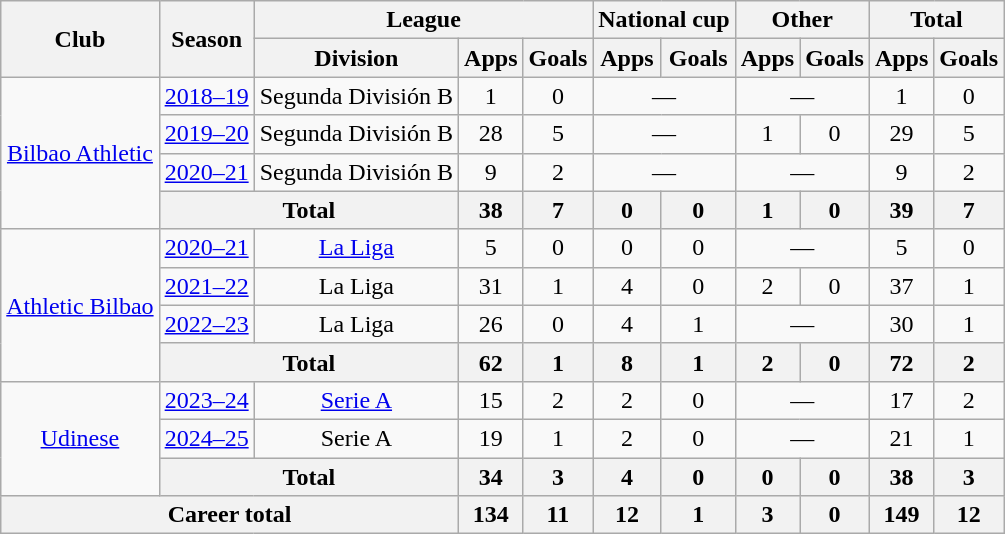<table class="wikitable" style="text-align:center">
<tr>
<th rowspan="2">Club</th>
<th rowspan="2">Season</th>
<th colspan="3">League</th>
<th colspan="2">National cup</th>
<th colspan="2">Other</th>
<th colspan="2">Total</th>
</tr>
<tr>
<th>Division</th>
<th>Apps</th>
<th>Goals</th>
<th>Apps</th>
<th>Goals</th>
<th>Apps</th>
<th>Goals</th>
<th>Apps</th>
<th>Goals</th>
</tr>
<tr>
<td rowspan="4"><a href='#'>Bilbao Athletic</a></td>
<td><a href='#'>2018–19</a></td>
<td>Segunda División B</td>
<td>1</td>
<td>0</td>
<td colspan="2">—</td>
<td colspan="2">—</td>
<td>1</td>
<td>0</td>
</tr>
<tr>
<td><a href='#'>2019–20</a></td>
<td>Segunda División B</td>
<td>28</td>
<td>5</td>
<td colspan="2">—</td>
<td>1</td>
<td>0</td>
<td>29</td>
<td>5</td>
</tr>
<tr>
<td><a href='#'>2020–21</a></td>
<td>Segunda División B</td>
<td>9</td>
<td>2</td>
<td colspan="2">—</td>
<td colspan="2">—</td>
<td>9</td>
<td>2</td>
</tr>
<tr>
<th colspan="2">Total</th>
<th>38</th>
<th>7</th>
<th>0</th>
<th>0</th>
<th>1</th>
<th>0</th>
<th>39</th>
<th>7</th>
</tr>
<tr>
<td rowspan="4"><a href='#'>Athletic Bilbao</a></td>
<td><a href='#'>2020–21</a></td>
<td><a href='#'>La Liga</a></td>
<td>5</td>
<td>0</td>
<td>0</td>
<td>0</td>
<td colspan="2">—</td>
<td>5</td>
<td>0</td>
</tr>
<tr>
<td><a href='#'>2021–22</a></td>
<td>La Liga</td>
<td>31</td>
<td>1</td>
<td>4</td>
<td>0</td>
<td>2</td>
<td>0</td>
<td>37</td>
<td>1</td>
</tr>
<tr>
<td><a href='#'>2022–23</a></td>
<td>La Liga</td>
<td>26</td>
<td>0</td>
<td>4</td>
<td>1</td>
<td colspan="2">—</td>
<td>30</td>
<td>1</td>
</tr>
<tr>
<th colspan="2">Total</th>
<th>62</th>
<th>1</th>
<th>8</th>
<th>1</th>
<th>2</th>
<th>0</th>
<th>72</th>
<th>2</th>
</tr>
<tr>
<td rowspan="3"><a href='#'>Udinese</a></td>
<td><a href='#'>2023–24</a></td>
<td><a href='#'>Serie A</a></td>
<td>15</td>
<td>2</td>
<td>2</td>
<td>0</td>
<td colspan="2">—</td>
<td>17</td>
<td>2</td>
</tr>
<tr>
<td><a href='#'>2024–25</a></td>
<td>Serie A</td>
<td>19</td>
<td>1</td>
<td>2</td>
<td>0</td>
<td colspan="2">—</td>
<td>21</td>
<td>1</td>
</tr>
<tr>
<th colspan="2">Total</th>
<th>34</th>
<th>3</th>
<th>4</th>
<th>0</th>
<th>0</th>
<th>0</th>
<th>38</th>
<th>3</th>
</tr>
<tr>
<th colspan="3">Career total</th>
<th>134</th>
<th>11</th>
<th>12</th>
<th>1</th>
<th>3</th>
<th>0</th>
<th>149</th>
<th>12</th>
</tr>
</table>
